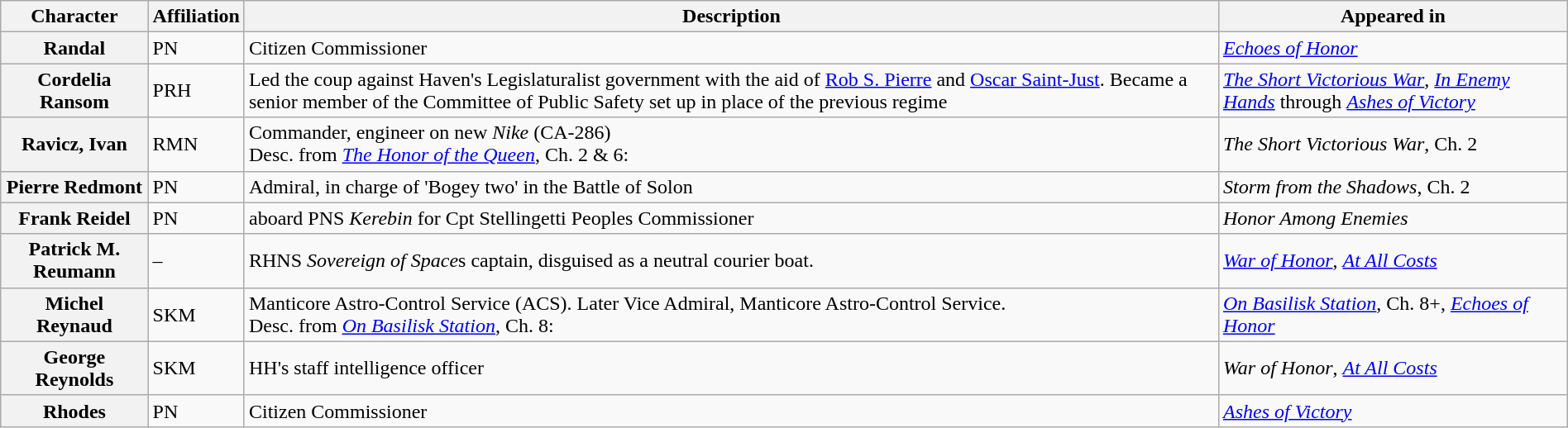<table class="wikitable" style="width: 100%">
<tr>
<th>Character</th>
<th>Affiliation</th>
<th>Description</th>
<th>Appeared in</th>
</tr>
<tr>
<th>Randal</th>
<td>PN</td>
<td>Citizen Commissioner</td>
<td><em><a href='#'>Echoes of Honor</a></em></td>
</tr>
<tr>
<th>Cordelia Ransom</th>
<td>PRH</td>
<td>Led the coup against Haven's Legislaturalist government with the aid of <a href='#'>Rob S. Pierre</a> and <a href='#'>Oscar Saint-Just</a>. Became a senior member of the Committee of Public Safety set up in place of the previous regime</td>
<td><em><a href='#'>The Short Victorious War</a></em>, <em><a href='#'>In Enemy Hands</a></em> through <em><a href='#'>Ashes of Victory</a></em></td>
</tr>
<tr>
<th>Ravicz, Ivan</th>
<td>RMN</td>
<td>Commander, engineer on new <em>Nike</em> (CA-286)<br>Desc. from <em><a href='#'>The Honor of the Queen</a></em>, Ch. 2 & 6: </td>
<td><em>The Short Victorious War</em>, Ch. 2</td>
</tr>
<tr>
<th>Pierre Redmont</th>
<td>PN</td>
<td>Admiral, in charge of 'Bogey two' in the Battle of Solon</td>
<td><em>Storm from the Shadows</em>, Ch. 2</td>
</tr>
<tr>
<th>Frank Reidel</th>
<td>PN</td>
<td>aboard PNS <em>Kerebin</em> for Cpt Stellingetti Peoples Commissioner</td>
<td><em>Honor Among Enemies</em></td>
</tr>
<tr>
<th>Patrick M. Reumann</th>
<td>–</td>
<td>RHNS <em>Sovereign of Space</em>s captain, disguised as a neutral courier boat.</td>
<td><em><a href='#'>War of Honor</a></em>, <em><a href='#'>At All Costs</a></em></td>
</tr>
<tr>
<th>Michel Reynaud</th>
<td>SKM</td>
<td>Manticore Astro-Control Service (ACS). Later Vice Admiral, Manticore Astro-Control Service.<br>Desc. from <em><a href='#'>On Basilisk Station</a></em>, Ch. 8: </td>
<td><em><a href='#'>On Basilisk Station</a></em>, Ch. 8+, <em><a href='#'>Echoes of Honor</a></em></td>
</tr>
<tr>
<th>George Reynolds</th>
<td>SKM</td>
<td>HH's staff intelligence officer</td>
<td><em>War of Honor</em>, <em><a href='#'>At All Costs</a></em></td>
</tr>
<tr>
<th>Rhodes</th>
<td>PN</td>
<td>Citizen Commissioner</td>
<td><em><a href='#'>Ashes of Victory</a></em></td>
</tr>
</table>
